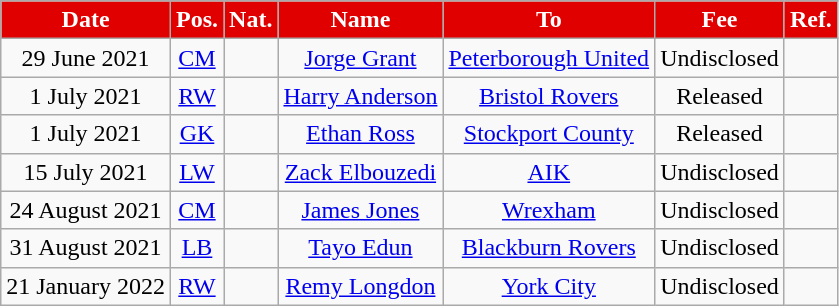<table class="wikitable" style="text-align:center;">
<tr>
<th style="background:#E00000; color:white;">Date</th>
<th style="background:#E00000; color:white;">Pos.</th>
<th style="background:#E00000; color:white;">Nat.</th>
<th style="background:#E00000; color:white;">Name</th>
<th style="background:#E00000; color:white;">To</th>
<th style="background:#E00000; color:white;">Fee</th>
<th style="background:#E00000; color:white;">Ref.</th>
</tr>
<tr>
<td>29 June 2021</td>
<td><a href='#'>CM</a></td>
<td></td>
<td><a href='#'>Jorge Grant</a></td>
<td><a href='#'>Peterborough United</a></td>
<td>Undisclosed</td>
<td></td>
</tr>
<tr>
<td>1 July 2021</td>
<td><a href='#'>RW</a></td>
<td></td>
<td><a href='#'>Harry Anderson</a></td>
<td><a href='#'>Bristol Rovers</a></td>
<td>Released</td>
<td></td>
</tr>
<tr>
<td>1 July 2021</td>
<td><a href='#'>GK</a></td>
<td></td>
<td><a href='#'>Ethan Ross</a></td>
<td><a href='#'>Stockport County</a></td>
<td>Released</td>
<td></td>
</tr>
<tr>
<td>15 July 2021</td>
<td><a href='#'>LW</a></td>
<td></td>
<td><a href='#'>Zack Elbouzedi</a></td>
<td><a href='#'>AIK</a></td>
<td>Undisclosed</td>
<td></td>
</tr>
<tr>
<td>24 August 2021</td>
<td><a href='#'>CM</a></td>
<td></td>
<td><a href='#'>James Jones</a></td>
<td><a href='#'>Wrexham</a></td>
<td>Undisclosed</td>
<td></td>
</tr>
<tr>
<td>31 August 2021</td>
<td><a href='#'>LB</a></td>
<td></td>
<td><a href='#'>Tayo Edun</a></td>
<td><a href='#'>Blackburn Rovers</a></td>
<td>Undisclosed</td>
<td></td>
</tr>
<tr>
<td>21 January 2022</td>
<td><a href='#'>RW</a></td>
<td></td>
<td><a href='#'>Remy Longdon</a></td>
<td><a href='#'>York City</a></td>
<td>Undisclosed</td>
<td></td>
</tr>
</table>
